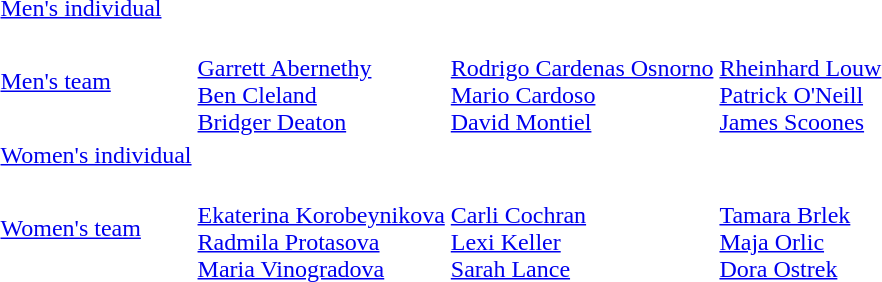<table>
<tr>
<td><a href='#'>Men's individual</a></td>
<td></td>
<td></td>
<td></td>
<td></td>
</tr>
<tr>
<td><a href='#'>Men's team</a></td>
<td><br><a href='#'>Garrett Abernethy</a><br><a href='#'>Ben Cleland</a><br><a href='#'>Bridger Deaton</a></td>
<td><br><a href='#'>Rodrigo Cardenas Osnorno</a><br><a href='#'>Mario Cardoso</a><br><a href='#'>David Montiel</a></td>
<td><br><a href='#'>Rheinhard Louw</a><br><a href='#'>Patrick O'Neill</a><br><a href='#'>James Scoones</a></td>
<td></td>
</tr>
<tr>
<td><a href='#'>Women's individual</a></td>
<td></td>
<td></td>
<td></td>
<td></td>
</tr>
<tr>
<td><a href='#'>Women's team</a></td>
<td><br><a href='#'>Ekaterina Korobeynikova</a><br><a href='#'>Radmila Protasova</a><br><a href='#'>Maria Vinogradova</a></td>
<td><br><a href='#'>Carli Cochran</a><br><a href='#'>Lexi Keller</a><br><a href='#'>Sarah Lance</a></td>
<td><br><a href='#'>Tamara Brlek</a><br><a href='#'>Maja Orlic</a><br><a href='#'>Dora Ostrek</a></td>
<td></td>
</tr>
</table>
